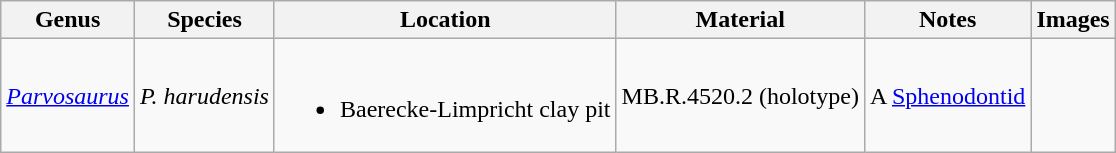<table class="wikitable" align="center">
<tr>
<th>Genus</th>
<th>Species</th>
<th>Location</th>
<th>Material</th>
<th>Notes</th>
<th>Images</th>
</tr>
<tr>
<td><em><a href='#'>Parvosaurus</a></em></td>
<td><em>P. harudensis</em></td>
<td><br><ul><li>Baerecke-Limpricht clay pit</li></ul></td>
<td>MB.R.4520.2 (holotype)</td>
<td>A <a href='#'>Sphenodontid</a></td>
<td></td>
</tr>
</table>
